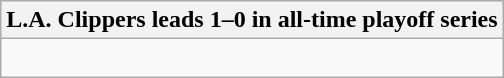<table class="wikitable collapsible collapsed">
<tr>
<th>L.A. Clippers leads 1–0 in all-time playoff series</th>
</tr>
<tr>
<td><br></td>
</tr>
</table>
